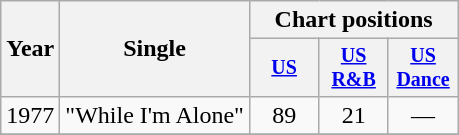<table class="wikitable" style="text-align:center;">
<tr>
<th rowspan="2">Year</th>
<th rowspan="2">Single</th>
<th colspan="3">Chart positions</th>
</tr>
<tr style="font-size:smaller;">
<th width="40"><a href='#'>US</a></th>
<th width="40"><a href='#'>US<br>R&B</a></th>
<th width="40"><a href='#'>US<br>Dance</a></th>
</tr>
<tr>
<td rowspan="1">1977</td>
<td align="left">"While I'm Alone"</td>
<td>89</td>
<td>21</td>
<td>—</td>
</tr>
<tr>
</tr>
</table>
